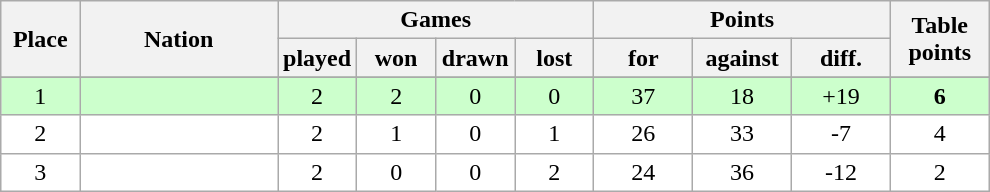<table class="wikitable">
<tr>
<th rowspan=2 width="8%">Place</th>
<th rowspan=2 width="20%">Nation</th>
<th colspan=4 width="32%">Games</th>
<th colspan=3 width="30%">Points</th>
<th rowspan=2 width="10%">Table<br>points</th>
</tr>
<tr>
<th width="8%">played</th>
<th width="8%">won</th>
<th width="8%">drawn</th>
<th width="8%">lost</th>
<th width="10%">for</th>
<th width="10%">against</th>
<th width="10%">diff.</th>
</tr>
<tr>
</tr>
<tr bgcolor=#ccffcc align=center>
<td>1</td>
<td align=left><strong></strong></td>
<td>2</td>
<td>2</td>
<td>0</td>
<td>0</td>
<td>37</td>
<td>18</td>
<td>+19</td>
<td><strong>6</strong></td>
</tr>
<tr bgcolor=#ffffff align=center>
<td>2</td>
<td align=left></td>
<td>2</td>
<td>1</td>
<td>0</td>
<td>1</td>
<td>26</td>
<td>33</td>
<td>-7</td>
<td>4</td>
</tr>
<tr bgcolor=#ffffff align=center>
<td>3</td>
<td align=left></td>
<td>2</td>
<td>0</td>
<td>0</td>
<td>2</td>
<td>24</td>
<td>36</td>
<td>-12</td>
<td>2</td>
</tr>
</table>
